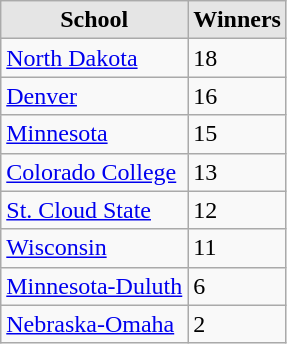<table class="wikitable">
<tr>
<th style="background:#e5e5e5;">School</th>
<th style="background:#e5e5e5;">Winners</th>
</tr>
<tr>
<td><a href='#'>North Dakota</a></td>
<td>18</td>
</tr>
<tr>
<td><a href='#'>Denver</a></td>
<td>16</td>
</tr>
<tr>
<td><a href='#'>Minnesota</a></td>
<td>15</td>
</tr>
<tr>
<td><a href='#'>Colorado College</a></td>
<td>13</td>
</tr>
<tr>
<td><a href='#'>St. Cloud State</a></td>
<td>12</td>
</tr>
<tr>
<td><a href='#'>Wisconsin</a></td>
<td>11</td>
</tr>
<tr>
<td><a href='#'>Minnesota-Duluth</a></td>
<td>6</td>
</tr>
<tr>
<td><a href='#'>Nebraska-Omaha</a></td>
<td>2</td>
</tr>
</table>
